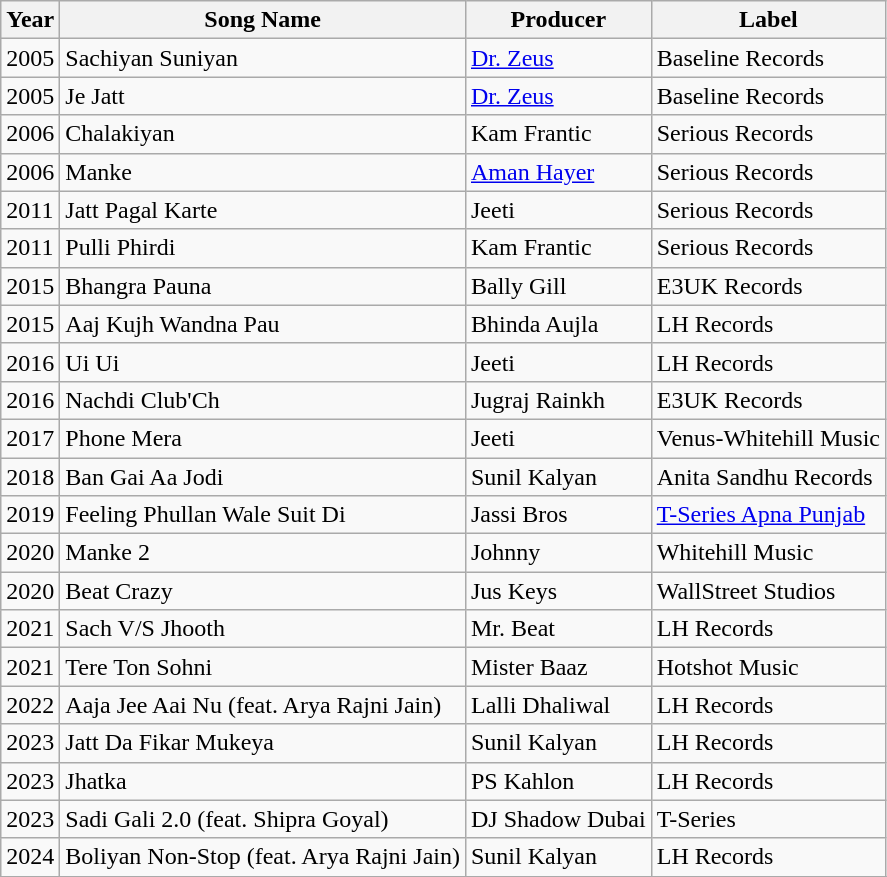<table class="wikitable">
<tr>
<th>Year</th>
<th>Song Name</th>
<th>Producer</th>
<th>Label</th>
</tr>
<tr>
<td>2005</td>
<td>Sachiyan Suniyan</td>
<td><a href='#'>Dr. Zeus</a></td>
<td>Baseline Records</td>
</tr>
<tr>
<td>2005</td>
<td>Je Jatt</td>
<td><a href='#'>Dr. Zeus</a></td>
<td>Baseline Records</td>
</tr>
<tr>
<td>2006</td>
<td>Chalakiyan</td>
<td>Kam Frantic</td>
<td>Serious Records</td>
</tr>
<tr>
<td>2006</td>
<td>Manke</td>
<td><a href='#'>Aman Hayer</a></td>
<td>Serious Records</td>
</tr>
<tr>
<td>2011</td>
<td>Jatt Pagal Karte</td>
<td>Jeeti</td>
<td>Serious Records</td>
</tr>
<tr>
<td>2011</td>
<td>Pulli Phirdi</td>
<td>Kam Frantic</td>
<td>Serious Records</td>
</tr>
<tr>
<td>2015</td>
<td>Bhangra Pauna</td>
<td>Bally Gill</td>
<td>E3UK Records</td>
</tr>
<tr>
<td>2015</td>
<td>Aaj Kujh Wandna Pau</td>
<td>Bhinda Aujla</td>
<td>LH Records</td>
</tr>
<tr>
<td>2016</td>
<td>Ui Ui</td>
<td>Jeeti</td>
<td>LH Records</td>
</tr>
<tr>
<td>2016</td>
<td>Nachdi Club'Ch</td>
<td>Jugraj Rainkh</td>
<td>E3UK Records</td>
</tr>
<tr>
<td>2017</td>
<td>Phone Mera</td>
<td>Jeeti</td>
<td>Venus-Whitehill Music</td>
</tr>
<tr>
<td>2018</td>
<td>Ban Gai Aa Jodi</td>
<td>Sunil Kalyan</td>
<td>Anita Sandhu Records</td>
</tr>
<tr>
<td>2019</td>
<td>Feeling Phullan Wale Suit Di</td>
<td>Jassi Bros</td>
<td><a href='#'>T-Series Apna Punjab</a></td>
</tr>
<tr>
<td>2020</td>
<td>Manke 2</td>
<td>Johnny</td>
<td>Whitehill Music</td>
</tr>
<tr>
<td>2020</td>
<td>Beat Crazy</td>
<td>Jus Keys</td>
<td>WallStreet Studios</td>
</tr>
<tr>
<td>2021</td>
<td>Sach V/S Jhooth</td>
<td>Mr. Beat</td>
<td>LH Records</td>
</tr>
<tr>
<td>2021</td>
<td>Tere Ton Sohni</td>
<td>Mister Baaz</td>
<td>Hotshot Music</td>
</tr>
<tr>
<td>2022</td>
<td>Aaja Jee Aai Nu (feat. Arya Rajni Jain)</td>
<td>Lalli Dhaliwal</td>
<td>LH Records</td>
</tr>
<tr>
<td>2023</td>
<td>Jatt Da Fikar Mukeya</td>
<td>Sunil Kalyan</td>
<td>LH Records</td>
</tr>
<tr>
<td>2023</td>
<td>Jhatka</td>
<td>PS Kahlon</td>
<td>LH Records</td>
</tr>
<tr>
<td>2023</td>
<td>Sadi Gali 2.0 (feat. Shipra Goyal)</td>
<td>DJ Shadow Dubai</td>
<td>T-Series</td>
</tr>
<tr>
<td>2024</td>
<td>Boliyan Non-Stop (feat. Arya Rajni Jain)</td>
<td>Sunil Kalyan</td>
<td>LH Records</td>
</tr>
<tr>
</tr>
<tr>
</tr>
</table>
